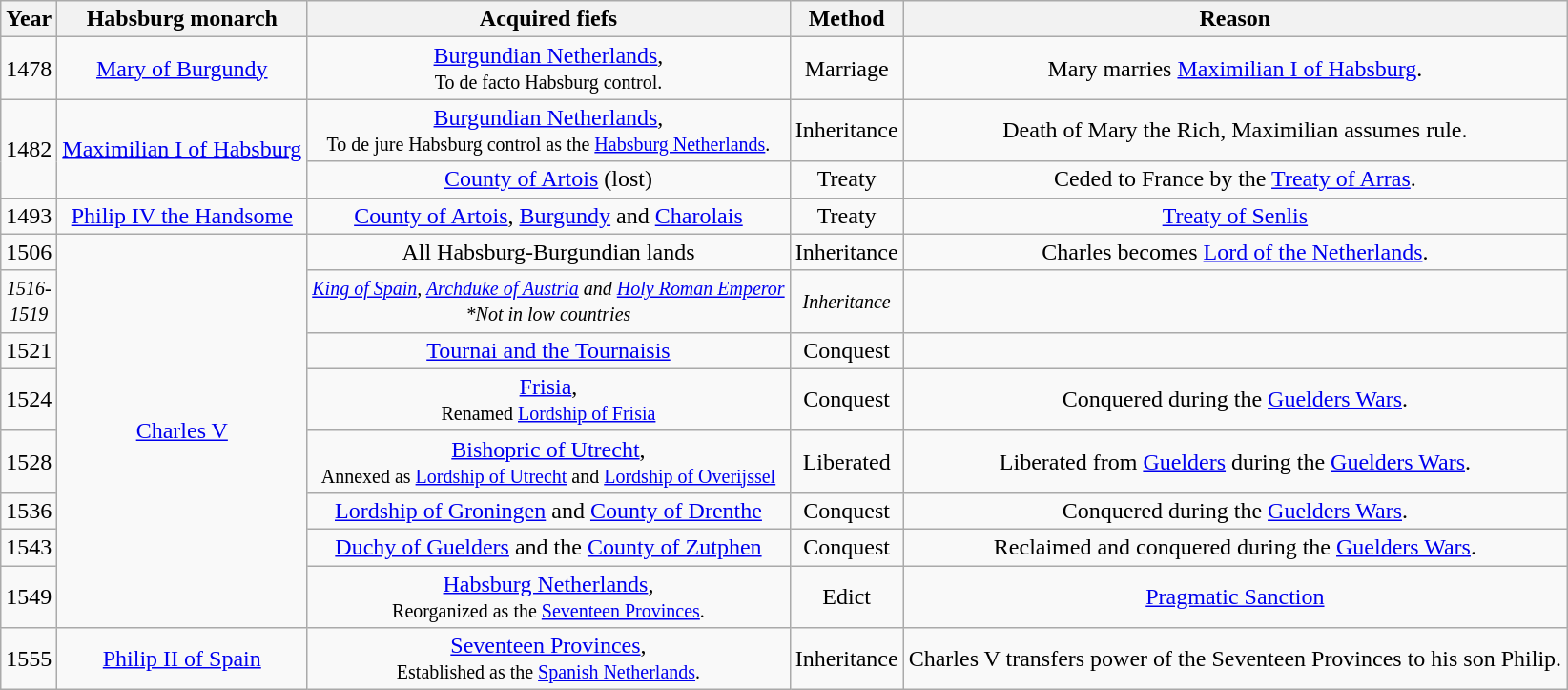<table class="wikitable" style="text-align:center">
<tr>
<th>Year</th>
<th>Habsburg monarch</th>
<th>Acquired fiefs</th>
<th>Method</th>
<th>Reason</th>
</tr>
<tr>
<td>1478</td>
<td><a href='#'>Mary of Burgundy</a></td>
<td><a href='#'>Burgundian Netherlands</a>,<br><small>To de facto Habsburg control.</small></td>
<td>Marriage</td>
<td>Mary marries <a href='#'>Maximilian I of Habsburg</a>.</td>
</tr>
<tr>
<td rowspan=2>1482</td>
<td rowspan=2><a href='#'>Maximilian I of Habsburg</a></td>
<td><a href='#'>Burgundian Netherlands</a>,<br><small>To de jure Habsburg control as the <a href='#'>Habsburg Netherlands</a>.</small></td>
<td>Inheritance</td>
<td>Death of Mary the Rich, Maximilian assumes rule.</td>
</tr>
<tr>
<td><a href='#'>County of Artois</a> (lost)</td>
<td>Treaty</td>
<td>Ceded to France by the <a href='#'>Treaty of Arras</a>.</td>
</tr>
<tr>
<td>1493</td>
<td><a href='#'>Philip IV the Handsome</a></td>
<td><a href='#'>County of Artois</a>, <a href='#'>Burgundy</a> and <a href='#'>Charolais</a></td>
<td>Treaty</td>
<td><a href='#'>Treaty of Senlis</a></td>
</tr>
<tr>
<td>1506</td>
<td rowspan=8><a href='#'>Charles V</a></td>
<td>All Habsburg-Burgundian lands</td>
<td>Inheritance</td>
<td>Charles becomes <a href='#'>Lord of the Netherlands</a>.</td>
</tr>
<tr>
<td><small><em>1516-<br>1519</em></small></td>
<td><small><em><a href='#'>King of Spain</a>, <a href='#'>Archduke of Austria</a> and <a href='#'>Holy Roman Emperor</a><br>*Not in low countries</em></small></td>
<td><small><em>Inheritance</em></small></td>
<td><small></small></td>
</tr>
<tr>
<td>1521</td>
<td><a href='#'>Tournai and the Tournaisis</a></td>
<td>Conquest</td>
<td></td>
</tr>
<tr>
<td>1524</td>
<td><a href='#'>Frisia</a>,<br><small>Renamed <a href='#'>Lordship of Frisia</a></small></td>
<td>Conquest</td>
<td>Conquered during the <a href='#'>Guelders Wars</a>.</td>
</tr>
<tr>
<td>1528</td>
<td><a href='#'>Bishopric of Utrecht</a>,<br><small>Annexed as <a href='#'>Lordship of Utrecht</a> and <a href='#'>Lordship of Overijssel</a></small></td>
<td>Liberated</td>
<td>Liberated from <a href='#'>Guelders</a> during the <a href='#'>Guelders Wars</a>.</td>
</tr>
<tr>
<td>1536</td>
<td><a href='#'>Lordship of Groningen</a> and <a href='#'>County of Drenthe</a></td>
<td>Conquest</td>
<td>Conquered during the <a href='#'>Guelders Wars</a>.</td>
</tr>
<tr>
<td>1543</td>
<td><a href='#'>Duchy of Guelders</a> and the <a href='#'>County of Zutphen</a></td>
<td>Conquest</td>
<td>Reclaimed and conquered during the <a href='#'>Guelders Wars</a>.</td>
</tr>
<tr>
<td>1549</td>
<td><a href='#'>Habsburg Netherlands</a>,<br><small>Reorganized as the <a href='#'>Seventeen Provinces</a>.</small></td>
<td>Edict</td>
<td><a href='#'>Pragmatic Sanction</a></td>
</tr>
<tr>
<td>1555</td>
<td><a href='#'>Philip II of Spain</a></td>
<td><a href='#'>Seventeen Provinces</a>,<br><small>Established as the <a href='#'>Spanish Netherlands</a>.</small></td>
<td>Inheritance</td>
<td>Charles V transfers power of the Seventeen Provinces to his son Philip.</td>
</tr>
</table>
